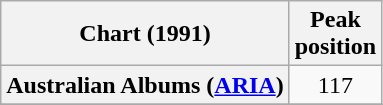<table class="wikitable sortable plainrowheaders">
<tr>
<th scope="col">Chart (1991)</th>
<th scope="col">Peak<br>position</th>
</tr>
<tr>
<th scope="row">Australian Albums (<a href='#'>ARIA</a>)</th>
<td style="text-align:center;">117</td>
</tr>
<tr>
</tr>
<tr>
</tr>
</table>
